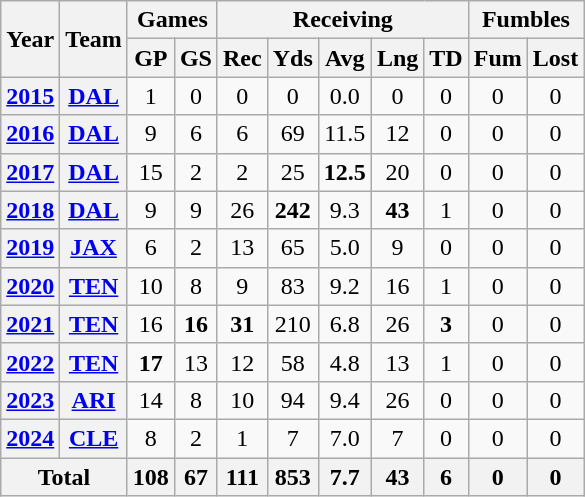<table class="wikitable" style="text-align:center;">
<tr>
<th rowspan="2">Year</th>
<th rowspan="2">Team</th>
<th colspan="2">Games</th>
<th colspan="5">Receiving</th>
<th colspan="2">Fumbles</th>
</tr>
<tr>
<th>GP</th>
<th>GS</th>
<th>Rec</th>
<th>Yds</th>
<th>Avg</th>
<th>Lng</th>
<th>TD</th>
<th>Fum</th>
<th>Lost</th>
</tr>
<tr>
<th><a href='#'>2015</a></th>
<th><a href='#'>DAL</a></th>
<td>1</td>
<td>0</td>
<td>0</td>
<td>0</td>
<td>0.0</td>
<td>0</td>
<td>0</td>
<td>0</td>
<td>0</td>
</tr>
<tr>
<th><a href='#'>2016</a></th>
<th><a href='#'>DAL</a></th>
<td>9</td>
<td>6</td>
<td>6</td>
<td>69</td>
<td>11.5</td>
<td>12</td>
<td>0</td>
<td>0</td>
<td>0</td>
</tr>
<tr>
<th><a href='#'>2017</a></th>
<th><a href='#'>DAL</a></th>
<td>15</td>
<td>2</td>
<td>2</td>
<td>25</td>
<td><strong>12.5</strong></td>
<td>20</td>
<td>0</td>
<td>0</td>
<td>0</td>
</tr>
<tr>
<th><a href='#'>2018</a></th>
<th><a href='#'>DAL</a></th>
<td>9</td>
<td>9</td>
<td>26</td>
<td><strong>242</strong></td>
<td>9.3</td>
<td><strong>43</strong></td>
<td>1</td>
<td>0</td>
<td>0</td>
</tr>
<tr>
<th><a href='#'>2019</a></th>
<th><a href='#'>JAX</a></th>
<td>6</td>
<td>2</td>
<td>13</td>
<td>65</td>
<td>5.0</td>
<td>9</td>
<td>0</td>
<td>0</td>
<td>0</td>
</tr>
<tr>
<th><a href='#'>2020</a></th>
<th><a href='#'>TEN</a></th>
<td>10</td>
<td>8</td>
<td>9</td>
<td>83</td>
<td>9.2</td>
<td>16</td>
<td>1</td>
<td>0</td>
<td>0</td>
</tr>
<tr>
<th><a href='#'>2021</a></th>
<th><a href='#'>TEN</a></th>
<td>16</td>
<td><strong>16</strong></td>
<td><strong>31</strong></td>
<td>210</td>
<td>6.8</td>
<td>26</td>
<td><strong>3</strong></td>
<td>0</td>
<td>0</td>
</tr>
<tr>
<th><a href='#'>2022</a></th>
<th><a href='#'>TEN</a></th>
<td><strong>17</strong></td>
<td>13</td>
<td>12</td>
<td>58</td>
<td>4.8</td>
<td>13</td>
<td>1</td>
<td>0</td>
<td>0</td>
</tr>
<tr>
<th><a href='#'>2023</a></th>
<th><a href='#'>ARI</a></th>
<td>14</td>
<td>8</td>
<td>10</td>
<td>94</td>
<td>9.4</td>
<td>26</td>
<td>0</td>
<td>0</td>
<td>0</td>
</tr>
<tr>
<th><a href='#'>2024</a></th>
<th><a href='#'>CLE</a></th>
<td>8</td>
<td>2</td>
<td>1</td>
<td>7</td>
<td>7.0</td>
<td>7</td>
<td>0</td>
<td>0</td>
<td>0</td>
</tr>
<tr>
<th colspan="2">Total</th>
<th>108</th>
<th>67</th>
<th>111</th>
<th>853</th>
<th>7.7</th>
<th>43</th>
<th>6</th>
<th>0</th>
<th>0</th>
</tr>
</table>
